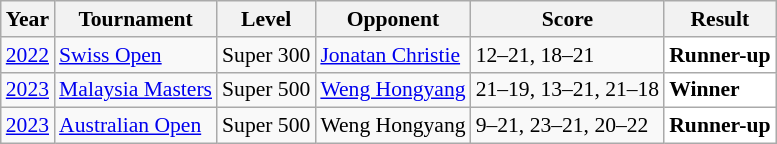<table class="sortable wikitable" style="font-size: 90%;">
<tr>
<th>Year</th>
<th>Tournament</th>
<th>Level</th>
<th>Opponent</th>
<th>Score</th>
<th>Result</th>
</tr>
<tr>
<td align="center"><a href='#'>2022</a></td>
<td align="left"><a href='#'>Swiss Open</a></td>
<td align="left">Super 300</td>
<td align="left"> <a href='#'>Jonatan Christie</a></td>
<td align="left">12–21, 18–21</td>
<td style="text-align:left; background:white"> <strong>Runner-up</strong></td>
</tr>
<tr>
<td align="center"><a href='#'>2023</a></td>
<td align="left"><a href='#'>Malaysia Masters</a></td>
<td align="left">Super 500</td>
<td align="left"> <a href='#'>Weng Hongyang</a></td>
<td align="left">21–19, 13–21, 21–18</td>
<td style="text-align:left; background:white"> <strong>Winner</strong></td>
</tr>
<tr>
<td align="center"><a href='#'>2023</a></td>
<td align="left"><a href='#'>Australian Open</a></td>
<td align="left">Super 500</td>
<td align="left"> Weng Hongyang</td>
<td align="left">9–21, 23–21, 20–22</td>
<td style="text-align:left; background:white"> <strong>Runner-up</strong></td>
</tr>
</table>
